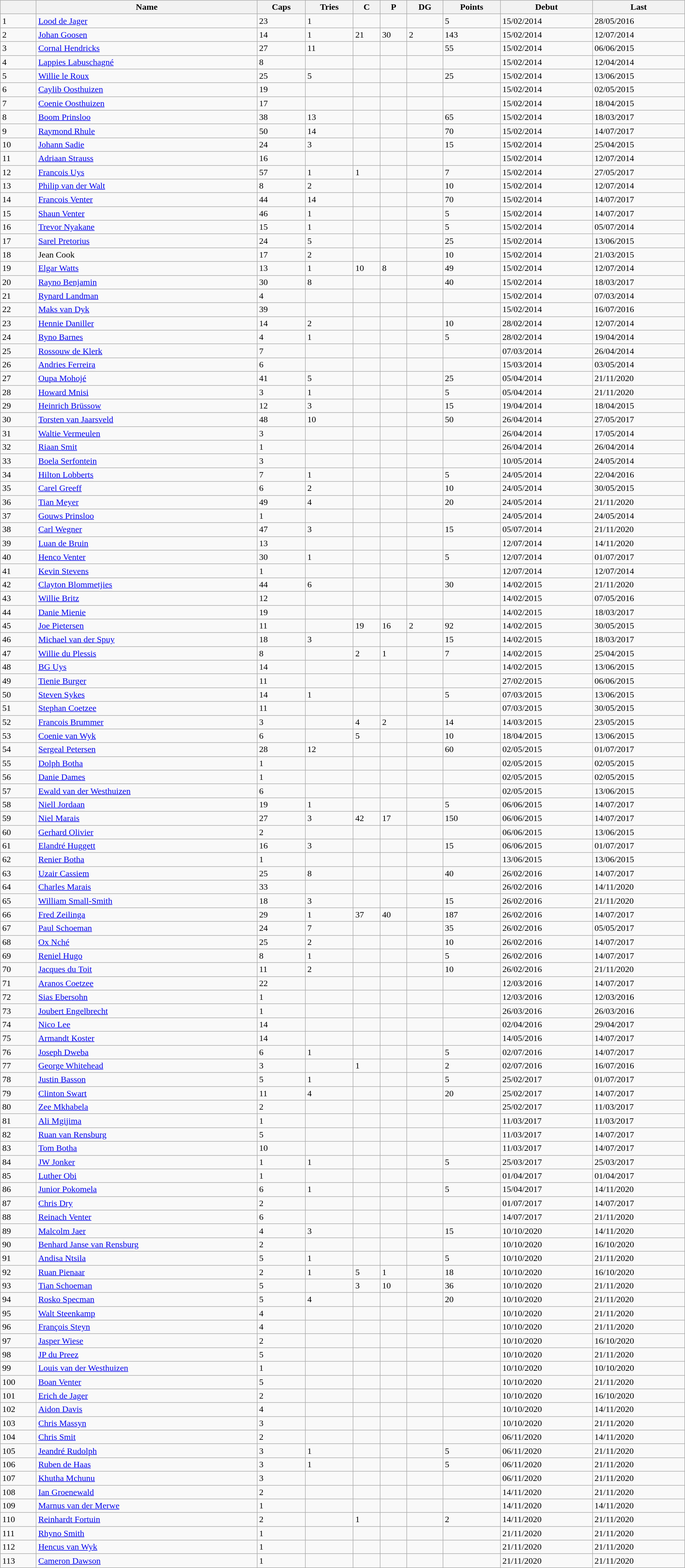<table class="wikitable sortable" style="width:100%;">
<tr>
<th scope=col></th>
<th scope=col>Name</th>
<th scope=col>Caps</th>
<th scope=col>Tries</th>
<th scope=col>C</th>
<th scope=col>P</th>
<th scope=col>DG</th>
<th scope=col>Points</th>
<th scope=col>Debut</th>
<th scope=col>Last</th>
</tr>
<tr>
<td>1</td>
<td><a href='#'>Lood de Jager</a></td>
<td>23</td>
<td>1</td>
<td></td>
<td></td>
<td></td>
<td>5</td>
<td>15/02/2014</td>
<td>28/05/2016</td>
</tr>
<tr>
<td>2</td>
<td><a href='#'>Johan Goosen</a></td>
<td>14</td>
<td>1</td>
<td>21</td>
<td>30</td>
<td>2</td>
<td>143</td>
<td>15/02/2014</td>
<td>12/07/2014</td>
</tr>
<tr>
<td>3</td>
<td><a href='#'>Cornal Hendricks</a></td>
<td>27</td>
<td>11</td>
<td></td>
<td></td>
<td></td>
<td>55</td>
<td>15/02/2014</td>
<td>06/06/2015</td>
</tr>
<tr>
<td>4</td>
<td><a href='#'>Lappies Labuschagné</a></td>
<td>8</td>
<td></td>
<td></td>
<td></td>
<td></td>
<td></td>
<td>15/02/2014</td>
<td>12/04/2014</td>
</tr>
<tr>
<td>5</td>
<td><a href='#'>Willie le Roux</a></td>
<td>25</td>
<td>5</td>
<td></td>
<td></td>
<td></td>
<td>25</td>
<td>15/02/2014</td>
<td>13/06/2015</td>
</tr>
<tr>
<td>6</td>
<td><a href='#'>Caylib Oosthuizen</a></td>
<td>19</td>
<td></td>
<td></td>
<td></td>
<td></td>
<td></td>
<td>15/02/2014</td>
<td>02/05/2015</td>
</tr>
<tr>
<td>7</td>
<td><a href='#'>Coenie Oosthuizen</a></td>
<td>17</td>
<td></td>
<td></td>
<td></td>
<td></td>
<td></td>
<td>15/02/2014</td>
<td>18/04/2015</td>
</tr>
<tr>
<td>8</td>
<td><a href='#'>Boom Prinsloo</a></td>
<td>38</td>
<td>13</td>
<td></td>
<td></td>
<td></td>
<td>65</td>
<td>15/02/2014</td>
<td>18/03/2017</td>
</tr>
<tr>
<td>9</td>
<td><a href='#'>Raymond Rhule</a></td>
<td>50</td>
<td>14</td>
<td></td>
<td></td>
<td></td>
<td>70</td>
<td>15/02/2014</td>
<td>14/07/2017</td>
</tr>
<tr>
<td>10</td>
<td><a href='#'>Johann Sadie</a></td>
<td>24</td>
<td>3</td>
<td></td>
<td></td>
<td></td>
<td>15</td>
<td>15/02/2014</td>
<td>25/04/2015</td>
</tr>
<tr>
<td>11</td>
<td><a href='#'>Adriaan Strauss</a></td>
<td>16</td>
<td></td>
<td></td>
<td></td>
<td></td>
<td></td>
<td>15/02/2014</td>
<td>12/07/2014</td>
</tr>
<tr>
<td>12</td>
<td><a href='#'>Francois Uys</a></td>
<td>57</td>
<td>1</td>
<td>1</td>
<td></td>
<td></td>
<td>7</td>
<td>15/02/2014</td>
<td>27/05/2017</td>
</tr>
<tr>
<td>13</td>
<td><a href='#'>Philip van der Walt</a></td>
<td>8</td>
<td>2</td>
<td></td>
<td></td>
<td></td>
<td>10</td>
<td>15/02/2014</td>
<td>12/07/2014</td>
</tr>
<tr>
<td>14</td>
<td><a href='#'>Francois Venter</a></td>
<td>44</td>
<td>14</td>
<td></td>
<td></td>
<td></td>
<td>70</td>
<td>15/02/2014</td>
<td>14/07/2017</td>
</tr>
<tr>
<td>15</td>
<td><a href='#'>Shaun Venter</a></td>
<td>46</td>
<td>1</td>
<td></td>
<td></td>
<td></td>
<td>5</td>
<td>15/02/2014</td>
<td>14/07/2017</td>
</tr>
<tr>
<td>16</td>
<td><a href='#'>Trevor Nyakane</a></td>
<td>15</td>
<td>1</td>
<td></td>
<td></td>
<td></td>
<td>5</td>
<td>15/02/2014</td>
<td>05/07/2014</td>
</tr>
<tr>
<td>17</td>
<td><a href='#'>Sarel Pretorius</a></td>
<td>24</td>
<td>5</td>
<td></td>
<td></td>
<td></td>
<td>25</td>
<td>15/02/2014</td>
<td>13/06/2015</td>
</tr>
<tr>
<td>18</td>
<td>Jean Cook</td>
<td>17</td>
<td>2</td>
<td></td>
<td></td>
<td></td>
<td>10</td>
<td>15/02/2014</td>
<td>21/03/2015</td>
</tr>
<tr>
<td>19</td>
<td><a href='#'>Elgar Watts</a></td>
<td>13</td>
<td>1</td>
<td>10</td>
<td>8</td>
<td></td>
<td>49</td>
<td>15/02/2014</td>
<td>12/07/2014</td>
</tr>
<tr>
<td>20</td>
<td><a href='#'>Rayno Benjamin</a></td>
<td>30</td>
<td>8</td>
<td></td>
<td></td>
<td></td>
<td>40</td>
<td>15/02/2014</td>
<td>18/03/2017</td>
</tr>
<tr>
<td>21</td>
<td><a href='#'>Rynard Landman</a></td>
<td>4</td>
<td></td>
<td></td>
<td></td>
<td></td>
<td></td>
<td>15/02/2014</td>
<td>07/03/2014</td>
</tr>
<tr>
<td>22</td>
<td><a href='#'>Maks van Dyk</a></td>
<td>39</td>
<td></td>
<td></td>
<td></td>
<td></td>
<td></td>
<td>15/02/2014</td>
<td>16/07/2016</td>
</tr>
<tr>
<td>23</td>
<td><a href='#'>Hennie Daniller</a></td>
<td>14</td>
<td>2</td>
<td></td>
<td></td>
<td></td>
<td>10</td>
<td>28/02/2014</td>
<td>12/07/2014</td>
</tr>
<tr>
<td>24</td>
<td><a href='#'>Ryno Barnes</a></td>
<td>4</td>
<td>1</td>
<td></td>
<td></td>
<td></td>
<td>5</td>
<td>28/02/2014</td>
<td>19/04/2014</td>
</tr>
<tr>
<td>25</td>
<td><a href='#'>Rossouw de Klerk</a></td>
<td>7</td>
<td></td>
<td></td>
<td></td>
<td></td>
<td></td>
<td>07/03/2014</td>
<td>26/04/2014</td>
</tr>
<tr>
<td>26</td>
<td><a href='#'>Andries Ferreira</a></td>
<td>6</td>
<td></td>
<td></td>
<td></td>
<td></td>
<td></td>
<td>15/03/2014</td>
<td>03/05/2014</td>
</tr>
<tr>
<td>27</td>
<td><a href='#'>Oupa Mohojé</a></td>
<td>41</td>
<td>5</td>
<td></td>
<td></td>
<td></td>
<td>25</td>
<td>05/04/2014</td>
<td>21/11/2020</td>
</tr>
<tr>
<td>28</td>
<td><a href='#'>Howard Mnisi</a></td>
<td>3</td>
<td>1</td>
<td></td>
<td></td>
<td></td>
<td>5</td>
<td>05/04/2014</td>
<td>21/11/2020</td>
</tr>
<tr>
<td>29</td>
<td><a href='#'>Heinrich Brüssow</a></td>
<td>12</td>
<td>3</td>
<td></td>
<td></td>
<td></td>
<td>15</td>
<td>19/04/2014</td>
<td>18/04/2015</td>
</tr>
<tr>
<td>30</td>
<td><a href='#'>Torsten van Jaarsveld</a></td>
<td>48</td>
<td>10</td>
<td></td>
<td></td>
<td></td>
<td>50</td>
<td>26/04/2014</td>
<td>27/05/2017</td>
</tr>
<tr>
<td>31</td>
<td><a href='#'>Waltie Vermeulen</a></td>
<td>3</td>
<td></td>
<td></td>
<td></td>
<td></td>
<td></td>
<td>26/04/2014</td>
<td>17/05/2014</td>
</tr>
<tr>
<td>32</td>
<td><a href='#'>Riaan Smit</a></td>
<td>1</td>
<td></td>
<td></td>
<td></td>
<td></td>
<td></td>
<td>26/04/2014</td>
<td>26/04/2014</td>
</tr>
<tr>
<td>33</td>
<td><a href='#'>Boela Serfontein</a></td>
<td>3</td>
<td></td>
<td></td>
<td></td>
<td></td>
<td></td>
<td>10/05/2014</td>
<td>24/05/2014</td>
</tr>
<tr>
<td>34</td>
<td><a href='#'>Hilton Lobberts</a></td>
<td>7</td>
<td>1</td>
<td></td>
<td></td>
<td></td>
<td>5</td>
<td>24/05/2014</td>
<td>22/04/2016</td>
</tr>
<tr>
<td>35</td>
<td><a href='#'>Carel Greeff</a></td>
<td>6</td>
<td>2</td>
<td></td>
<td></td>
<td></td>
<td>10</td>
<td>24/05/2014</td>
<td>30/05/2015</td>
</tr>
<tr>
<td>36</td>
<td><a href='#'>Tian Meyer</a></td>
<td>49</td>
<td>4</td>
<td></td>
<td></td>
<td></td>
<td>20</td>
<td>24/05/2014</td>
<td>21/11/2020</td>
</tr>
<tr>
<td>37</td>
<td><a href='#'>Gouws Prinsloo</a></td>
<td>1</td>
<td></td>
<td></td>
<td></td>
<td></td>
<td></td>
<td>24/05/2014</td>
<td>24/05/2014</td>
</tr>
<tr>
<td>38</td>
<td><a href='#'>Carl Wegner</a></td>
<td>47</td>
<td>3</td>
<td></td>
<td></td>
<td></td>
<td>15</td>
<td>05/07/2014</td>
<td>21/11/2020</td>
</tr>
<tr>
<td>39</td>
<td><a href='#'>Luan de Bruin</a></td>
<td>13</td>
<td></td>
<td></td>
<td></td>
<td></td>
<td></td>
<td>12/07/2014</td>
<td>14/11/2020</td>
</tr>
<tr>
<td>40</td>
<td><a href='#'>Henco Venter</a></td>
<td>30</td>
<td>1</td>
<td></td>
<td></td>
<td></td>
<td>5</td>
<td>12/07/2014</td>
<td>01/07/2017</td>
</tr>
<tr>
<td>41</td>
<td><a href='#'>Kevin Stevens</a></td>
<td>1</td>
<td></td>
<td></td>
<td></td>
<td></td>
<td></td>
<td>12/07/2014</td>
<td>12/07/2014</td>
</tr>
<tr>
<td>42</td>
<td><a href='#'>Clayton Blommetjies</a></td>
<td>44</td>
<td>6</td>
<td></td>
<td></td>
<td></td>
<td>30</td>
<td>14/02/2015</td>
<td>21/11/2020</td>
</tr>
<tr>
<td>43</td>
<td><a href='#'>Willie Britz</a></td>
<td>12</td>
<td></td>
<td></td>
<td></td>
<td></td>
<td></td>
<td>14/02/2015</td>
<td>07/05/2016</td>
</tr>
<tr>
<td>44</td>
<td><a href='#'>Danie Mienie</a></td>
<td>19</td>
<td></td>
<td></td>
<td></td>
<td></td>
<td></td>
<td>14/02/2015</td>
<td>18/03/2017</td>
</tr>
<tr>
<td>45</td>
<td><a href='#'>Joe Pietersen</a></td>
<td>11</td>
<td></td>
<td>19</td>
<td>16</td>
<td>2</td>
<td>92</td>
<td>14/02/2015</td>
<td>30/05/2015</td>
</tr>
<tr>
<td>46</td>
<td><a href='#'>Michael van der Spuy</a></td>
<td>18</td>
<td>3</td>
<td></td>
<td></td>
<td></td>
<td>15</td>
<td>14/02/2015</td>
<td>18/03/2017</td>
</tr>
<tr>
<td>47</td>
<td><a href='#'>Willie du Plessis</a></td>
<td>8</td>
<td></td>
<td>2</td>
<td>1</td>
<td></td>
<td>7</td>
<td>14/02/2015</td>
<td>25/04/2015</td>
</tr>
<tr>
<td>48</td>
<td><a href='#'>BG Uys</a></td>
<td>14</td>
<td></td>
<td></td>
<td></td>
<td></td>
<td></td>
<td>14/02/2015</td>
<td>13/06/2015</td>
</tr>
<tr>
<td>49</td>
<td><a href='#'>Tienie Burger</a></td>
<td>11</td>
<td></td>
<td></td>
<td></td>
<td></td>
<td></td>
<td>27/02/2015</td>
<td>06/06/2015</td>
</tr>
<tr>
<td>50</td>
<td><a href='#'>Steven Sykes</a></td>
<td>14</td>
<td>1</td>
<td></td>
<td></td>
<td></td>
<td>5</td>
<td>07/03/2015</td>
<td>13/06/2015</td>
</tr>
<tr>
<td>51</td>
<td><a href='#'>Stephan Coetzee</a></td>
<td>11</td>
<td></td>
<td></td>
<td></td>
<td></td>
<td></td>
<td>07/03/2015</td>
<td>30/05/2015</td>
</tr>
<tr>
<td>52</td>
<td><a href='#'>Francois Brummer</a></td>
<td>3</td>
<td></td>
<td>4</td>
<td>2</td>
<td></td>
<td>14</td>
<td>14/03/2015</td>
<td>23/05/2015</td>
</tr>
<tr>
<td>53</td>
<td><a href='#'>Coenie van Wyk</a></td>
<td>6</td>
<td></td>
<td>5</td>
<td></td>
<td></td>
<td>10</td>
<td>18/04/2015</td>
<td>13/06/2015</td>
</tr>
<tr>
<td>54</td>
<td><a href='#'>Sergeal Petersen</a></td>
<td>28</td>
<td>12</td>
<td></td>
<td></td>
<td></td>
<td>60</td>
<td>02/05/2015</td>
<td>01/07/2017</td>
</tr>
<tr>
<td>55</td>
<td><a href='#'>Dolph Botha</a></td>
<td>1</td>
<td></td>
<td></td>
<td></td>
<td></td>
<td></td>
<td>02/05/2015</td>
<td>02/05/2015</td>
</tr>
<tr>
<td>56</td>
<td><a href='#'>Danie Dames</a></td>
<td>1</td>
<td></td>
<td></td>
<td></td>
<td></td>
<td></td>
<td>02/05/2015</td>
<td>02/05/2015</td>
</tr>
<tr>
<td>57</td>
<td><a href='#'>Ewald van der Westhuizen</a></td>
<td>6</td>
<td></td>
<td></td>
<td></td>
<td></td>
<td></td>
<td>02/05/2015</td>
<td>13/06/2015</td>
</tr>
<tr>
<td>58</td>
<td><a href='#'>Niell Jordaan</a></td>
<td>19</td>
<td>1</td>
<td></td>
<td></td>
<td></td>
<td>5</td>
<td>06/06/2015</td>
<td>14/07/2017</td>
</tr>
<tr>
<td>59</td>
<td><a href='#'>Niel Marais</a></td>
<td>27</td>
<td>3</td>
<td>42</td>
<td>17</td>
<td></td>
<td>150</td>
<td>06/06/2015</td>
<td>14/07/2017</td>
</tr>
<tr>
<td>60</td>
<td><a href='#'>Gerhard Olivier</a></td>
<td>2</td>
<td></td>
<td></td>
<td></td>
<td></td>
<td></td>
<td>06/06/2015</td>
<td>13/06/2015</td>
</tr>
<tr>
<td>61</td>
<td><a href='#'>Elandré Huggett</a></td>
<td>16</td>
<td>3</td>
<td></td>
<td></td>
<td></td>
<td>15</td>
<td>06/06/2015</td>
<td>01/07/2017</td>
</tr>
<tr>
<td>62</td>
<td><a href='#'>Renier Botha</a></td>
<td>1</td>
<td></td>
<td></td>
<td></td>
<td></td>
<td></td>
<td>13/06/2015</td>
<td>13/06/2015</td>
</tr>
<tr>
<td>63</td>
<td><a href='#'>Uzair Cassiem</a></td>
<td>25</td>
<td>8</td>
<td></td>
<td></td>
<td></td>
<td>40</td>
<td>26/02/2016</td>
<td>14/07/2017</td>
</tr>
<tr>
<td>64</td>
<td><a href='#'>Charles Marais</a></td>
<td>33</td>
<td></td>
<td></td>
<td></td>
<td></td>
<td></td>
<td>26/02/2016</td>
<td>14/11/2020</td>
</tr>
<tr>
<td>65</td>
<td><a href='#'>William Small-Smith</a></td>
<td>18</td>
<td>3</td>
<td></td>
<td></td>
<td></td>
<td>15</td>
<td>26/02/2016</td>
<td>21/11/2020</td>
</tr>
<tr>
<td>66</td>
<td><a href='#'>Fred Zeilinga</a></td>
<td>29</td>
<td>1</td>
<td>37</td>
<td>40</td>
<td></td>
<td>187</td>
<td>26/02/2016</td>
<td>14/07/2017</td>
</tr>
<tr>
<td>67</td>
<td><a href='#'>Paul Schoeman</a></td>
<td>24</td>
<td>7</td>
<td></td>
<td></td>
<td></td>
<td>35</td>
<td>26/02/2016</td>
<td>05/05/2017</td>
</tr>
<tr>
<td>68</td>
<td><a href='#'>Ox Nché</a></td>
<td>25</td>
<td>2</td>
<td></td>
<td></td>
<td></td>
<td>10</td>
<td>26/02/2016</td>
<td>14/07/2017</td>
</tr>
<tr>
<td>69</td>
<td><a href='#'>Reniel Hugo</a></td>
<td>8</td>
<td>1</td>
<td></td>
<td></td>
<td></td>
<td>5</td>
<td>26/02/2016</td>
<td>14/07/2017</td>
</tr>
<tr>
<td>70</td>
<td><a href='#'>Jacques du Toit</a></td>
<td>11</td>
<td>2</td>
<td></td>
<td></td>
<td></td>
<td>10</td>
<td>26/02/2016</td>
<td>21/11/2020</td>
</tr>
<tr>
<td>71</td>
<td><a href='#'>Aranos Coetzee</a></td>
<td>22</td>
<td></td>
<td></td>
<td></td>
<td></td>
<td></td>
<td>12/03/2016</td>
<td>14/07/2017</td>
</tr>
<tr>
<td>72</td>
<td><a href='#'>Sias Ebersohn</a></td>
<td>1</td>
<td></td>
<td></td>
<td></td>
<td></td>
<td></td>
<td>12/03/2016</td>
<td>12/03/2016</td>
</tr>
<tr>
<td>73</td>
<td><a href='#'>Joubert Engelbrecht</a></td>
<td>1</td>
<td></td>
<td></td>
<td></td>
<td></td>
<td></td>
<td>26/03/2016</td>
<td>26/03/2016</td>
</tr>
<tr>
<td>74</td>
<td><a href='#'>Nico Lee</a></td>
<td>14</td>
<td></td>
<td></td>
<td></td>
<td></td>
<td></td>
<td>02/04/2016</td>
<td>29/04/2017</td>
</tr>
<tr>
<td>75</td>
<td><a href='#'>Armandt Koster</a></td>
<td>14</td>
<td></td>
<td></td>
<td></td>
<td></td>
<td></td>
<td>14/05/2016</td>
<td>14/07/2017</td>
</tr>
<tr>
<td>76</td>
<td><a href='#'>Joseph Dweba</a></td>
<td>6</td>
<td>1</td>
<td></td>
<td></td>
<td></td>
<td>5</td>
<td>02/07/2016</td>
<td>14/07/2017</td>
</tr>
<tr>
<td>77</td>
<td><a href='#'>George Whitehead</a></td>
<td>3</td>
<td></td>
<td>1</td>
<td></td>
<td></td>
<td>2</td>
<td>02/07/2016</td>
<td>16/07/2016</td>
</tr>
<tr>
<td>78</td>
<td><a href='#'>Justin Basson</a></td>
<td>5</td>
<td>1</td>
<td></td>
<td></td>
<td></td>
<td>5</td>
<td>25/02/2017</td>
<td>01/07/2017</td>
</tr>
<tr>
<td>79</td>
<td><a href='#'>Clinton Swart</a></td>
<td>11</td>
<td>4</td>
<td></td>
<td></td>
<td></td>
<td>20</td>
<td>25/02/2017</td>
<td>14/07/2017</td>
</tr>
<tr>
<td>80</td>
<td><a href='#'>Zee Mkhabela</a></td>
<td>2</td>
<td></td>
<td></td>
<td></td>
<td></td>
<td></td>
<td>25/02/2017</td>
<td>11/03/2017</td>
</tr>
<tr>
<td>81</td>
<td><a href='#'>Ali Mgijima</a></td>
<td>1</td>
<td></td>
<td></td>
<td></td>
<td></td>
<td></td>
<td>11/03/2017</td>
<td>11/03/2017</td>
</tr>
<tr>
<td>82</td>
<td><a href='#'>Ruan van Rensburg</a></td>
<td>5</td>
<td></td>
<td></td>
<td></td>
<td></td>
<td></td>
<td>11/03/2017</td>
<td>14/07/2017</td>
</tr>
<tr>
<td>83</td>
<td><a href='#'>Tom Botha</a></td>
<td>10</td>
<td></td>
<td></td>
<td></td>
<td></td>
<td></td>
<td>11/03/2017</td>
<td>14/07/2017</td>
</tr>
<tr>
<td>84</td>
<td><a href='#'>JW Jonker</a></td>
<td>1</td>
<td>1</td>
<td></td>
<td></td>
<td></td>
<td>5</td>
<td>25/03/2017</td>
<td>25/03/2017</td>
</tr>
<tr>
<td>85</td>
<td><a href='#'>Luther Obi</a></td>
<td>1</td>
<td></td>
<td></td>
<td></td>
<td></td>
<td></td>
<td>01/04/2017</td>
<td>01/04/2017</td>
</tr>
<tr>
<td>86</td>
<td><a href='#'>Junior Pokomela</a></td>
<td>6</td>
<td>1</td>
<td></td>
<td></td>
<td></td>
<td>5</td>
<td>15/04/2017</td>
<td>14/11/2020</td>
</tr>
<tr>
<td>87</td>
<td><a href='#'>Chris Dry</a></td>
<td>2</td>
<td></td>
<td></td>
<td></td>
<td></td>
<td></td>
<td>01/07/2017</td>
<td>14/07/2017</td>
</tr>
<tr>
<td>88</td>
<td><a href='#'>Reinach Venter</a></td>
<td>6</td>
<td></td>
<td></td>
<td></td>
<td></td>
<td></td>
<td>14/07/2017</td>
<td>21/11/2020</td>
</tr>
<tr>
<td>89</td>
<td><a href='#'>Malcolm Jaer</a></td>
<td>4</td>
<td>3</td>
<td></td>
<td></td>
<td></td>
<td>15</td>
<td>10/10/2020</td>
<td>14/11/2020</td>
</tr>
<tr>
<td>90</td>
<td><a href='#'>Benhard Janse van Rensburg</a></td>
<td>2</td>
<td></td>
<td></td>
<td></td>
<td></td>
<td></td>
<td>10/10/2020</td>
<td>16/10/2020</td>
</tr>
<tr>
<td>91</td>
<td><a href='#'>Andisa Ntsila</a></td>
<td>5</td>
<td>1</td>
<td></td>
<td></td>
<td></td>
<td>5</td>
<td>10/10/2020</td>
<td>21/11/2020</td>
</tr>
<tr>
<td>92</td>
<td><a href='#'>Ruan Pienaar</a></td>
<td>2</td>
<td>1</td>
<td>5</td>
<td>1</td>
<td></td>
<td>18</td>
<td>10/10/2020</td>
<td>16/10/2020</td>
</tr>
<tr>
<td>93</td>
<td><a href='#'>Tian Schoeman</a></td>
<td>5</td>
<td></td>
<td>3</td>
<td>10</td>
<td></td>
<td>36</td>
<td>10/10/2020</td>
<td>21/11/2020</td>
</tr>
<tr>
<td>94</td>
<td><a href='#'>Rosko Specman</a></td>
<td>5</td>
<td>4</td>
<td></td>
<td></td>
<td></td>
<td>20</td>
<td>10/10/2020</td>
<td>21/11/2020</td>
</tr>
<tr>
<td>95</td>
<td><a href='#'>Walt Steenkamp</a></td>
<td>4</td>
<td></td>
<td></td>
<td></td>
<td></td>
<td></td>
<td>10/10/2020</td>
<td>21/11/2020</td>
</tr>
<tr>
<td>96</td>
<td><a href='#'>François Steyn</a></td>
<td>4</td>
<td></td>
<td></td>
<td></td>
<td></td>
<td></td>
<td>10/10/2020</td>
<td>21/11/2020</td>
</tr>
<tr>
<td>97</td>
<td><a href='#'>Jasper Wiese</a></td>
<td>2</td>
<td></td>
<td></td>
<td></td>
<td></td>
<td></td>
<td>10/10/2020</td>
<td>16/10/2020</td>
</tr>
<tr>
<td>98</td>
<td><a href='#'>JP du Preez</a></td>
<td>5</td>
<td></td>
<td></td>
<td></td>
<td></td>
<td></td>
<td>10/10/2020</td>
<td>21/11/2020</td>
</tr>
<tr>
<td>99</td>
<td><a href='#'>Louis van der Westhuizen</a></td>
<td>1</td>
<td></td>
<td></td>
<td></td>
<td></td>
<td></td>
<td>10/10/2020</td>
<td>10/10/2020</td>
</tr>
<tr>
<td>100</td>
<td><a href='#'>Boan Venter</a></td>
<td>5</td>
<td></td>
<td></td>
<td></td>
<td></td>
<td></td>
<td>10/10/2020</td>
<td>21/11/2020</td>
</tr>
<tr>
<td>101</td>
<td><a href='#'>Erich de Jager</a></td>
<td>2</td>
<td></td>
<td></td>
<td></td>
<td></td>
<td></td>
<td>10/10/2020</td>
<td>16/10/2020</td>
</tr>
<tr>
<td>102</td>
<td><a href='#'>Aidon Davis</a></td>
<td>4</td>
<td></td>
<td></td>
<td></td>
<td></td>
<td></td>
<td>10/10/2020</td>
<td>14/11/2020</td>
</tr>
<tr>
<td>103</td>
<td><a href='#'>Chris Massyn</a></td>
<td>3</td>
<td></td>
<td></td>
<td></td>
<td></td>
<td></td>
<td>10/10/2020</td>
<td>21/11/2020</td>
</tr>
<tr>
<td>104</td>
<td><a href='#'>Chris Smit</a></td>
<td>2</td>
<td></td>
<td></td>
<td></td>
<td></td>
<td></td>
<td>06/11/2020</td>
<td>14/11/2020</td>
</tr>
<tr>
<td>105</td>
<td><a href='#'>Jeandré Rudolph</a></td>
<td>3</td>
<td>1</td>
<td></td>
<td></td>
<td></td>
<td>5</td>
<td>06/11/2020</td>
<td>21/11/2020</td>
</tr>
<tr>
<td>106</td>
<td><a href='#'>Ruben de Haas</a></td>
<td>3</td>
<td>1</td>
<td></td>
<td></td>
<td></td>
<td>5</td>
<td>06/11/2020</td>
<td>21/11/2020</td>
</tr>
<tr>
<td>107</td>
<td><a href='#'>Khutha Mchunu</a></td>
<td>3</td>
<td></td>
<td></td>
<td></td>
<td></td>
<td></td>
<td>06/11/2020</td>
<td>21/11/2020</td>
</tr>
<tr>
<td>108</td>
<td><a href='#'>Ian Groenewald</a></td>
<td>2</td>
<td></td>
<td></td>
<td></td>
<td></td>
<td></td>
<td>14/11/2020</td>
<td>21/11/2020</td>
</tr>
<tr>
<td>109</td>
<td><a href='#'>Marnus van der Merwe</a></td>
<td>1</td>
<td></td>
<td></td>
<td></td>
<td></td>
<td></td>
<td>14/11/2020</td>
<td>14/11/2020</td>
</tr>
<tr>
<td>110</td>
<td><a href='#'>Reinhardt Fortuin</a></td>
<td>2</td>
<td></td>
<td>1</td>
<td></td>
<td></td>
<td>2</td>
<td>14/11/2020</td>
<td>21/11/2020</td>
</tr>
<tr>
<td>111</td>
<td><a href='#'>Rhyno Smith</a></td>
<td>1</td>
<td></td>
<td></td>
<td></td>
<td></td>
<td></td>
<td>21/11/2020</td>
<td>21/11/2020</td>
</tr>
<tr>
<td>112</td>
<td><a href='#'>Hencus van Wyk</a></td>
<td>1</td>
<td></td>
<td></td>
<td></td>
<td></td>
<td></td>
<td>21/11/2020</td>
<td>21/11/2020</td>
</tr>
<tr>
<td>113</td>
<td><a href='#'>Cameron Dawson</a></td>
<td>1</td>
<td></td>
<td></td>
<td></td>
<td></td>
<td></td>
<td>21/11/2020</td>
<td>21/11/2020</td>
</tr>
</table>
